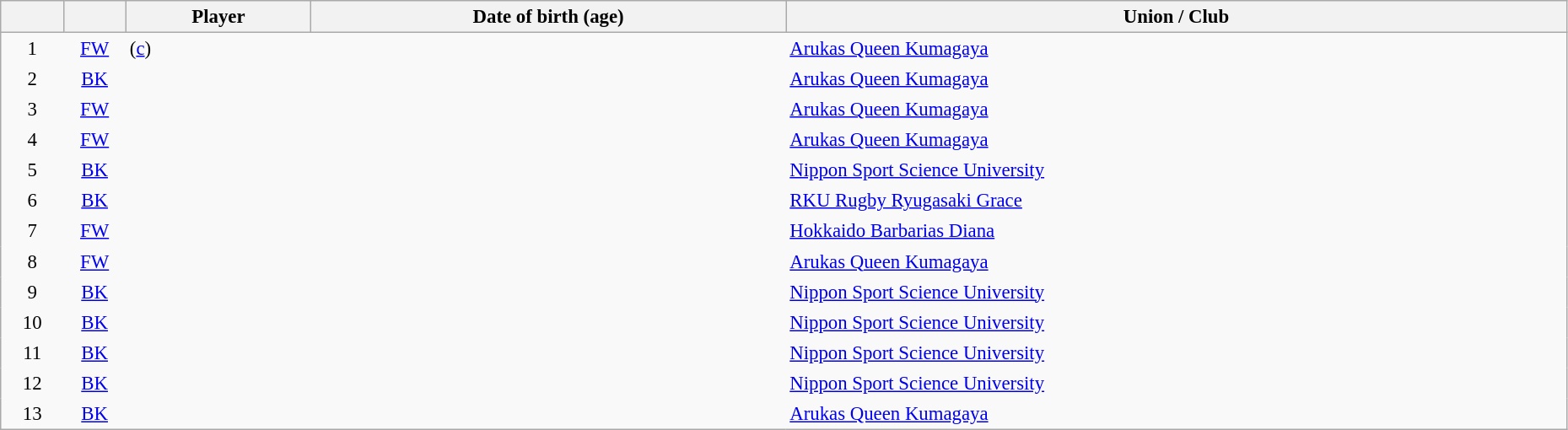<table class="sortable wikitable plainrowheaders" style="font-size:95%; width: 98%">
<tr>
<th scope="col" style="width:4%"></th>
<th scope="col" style="width:4%"></th>
<th scope="col">Player</th>
<th scope="col">Date of birth (age)</th>
<th scope="col">Union / Club</th>
</tr>
<tr>
<td style="text-align:center; border:0">1</td>
<td style="text-align:center; border:0"><a href='#'>FW</a></td>
<td style="text-align:left; border:0"> (<a href='#'>c</a>)</td>
<td style="text-align:left; border:0"></td>
<td style="text-align:left; border:0"> <a href='#'>Arukas Queen Kumagaya</a></td>
</tr>
<tr>
<td style="text-align:center; border:0">2</td>
<td style="text-align:center; border:0"><a href='#'>BK</a></td>
<td style="text-align:left; border:0"></td>
<td style="text-align:left; border:0"></td>
<td style="text-align:left; border:0"> <a href='#'>Arukas Queen Kumagaya</a></td>
</tr>
<tr>
<td style="text-align:center; border:0">3</td>
<td style="text-align:center; border:0"><a href='#'>FW</a></td>
<td style="text-align:left; border:0"></td>
<td style="text-align:left; border:0"></td>
<td style="text-align:left; border:0"> <a href='#'>Arukas Queen Kumagaya</a></td>
</tr>
<tr>
<td style="text-align:center; border:0">4</td>
<td style="text-align:center; border:0"><a href='#'>FW</a></td>
<td style="text-align:left; border:0"></td>
<td style="text-align:left; border:0"></td>
<td style="text-align:left; border:0"> <a href='#'>Arukas Queen Kumagaya</a></td>
</tr>
<tr>
<td style="text-align:center; border:0">5</td>
<td style="text-align:center; border:0"><a href='#'>BK</a></td>
<td style="text-align:left; border:0"></td>
<td style="text-align:left; border:0"></td>
<td style="text-align:left; border:0"> <a href='#'>Nippon Sport Science University</a></td>
</tr>
<tr>
<td style="text-align:center; border:0">6</td>
<td style="text-align:center; border:0"><a href='#'>BK</a></td>
<td style="text-align:left; border:0"></td>
<td style="text-align:left; border:0"></td>
<td style="text-align:left; border:0"> <a href='#'>RKU Rugby Ryugasaki Grace</a></td>
</tr>
<tr>
<td style="text-align:center; border:0">7</td>
<td style="text-align:center; border:0"><a href='#'>FW</a></td>
<td style="text-align:left; border:0"></td>
<td style="text-align:left; border:0"></td>
<td style="text-align:left; border:0"> <a href='#'>Hokkaido Barbarias Diana</a></td>
</tr>
<tr>
<td style="text-align:center; border:0">8</td>
<td style="text-align:center; border:0"><a href='#'>FW</a></td>
<td style="text-align:left; border:0"></td>
<td style="text-align:left; border:0"></td>
<td style="text-align:left; border:0"> <a href='#'>Arukas Queen Kumagaya</a></td>
</tr>
<tr>
<td style="text-align:center; border:0">9</td>
<td style="text-align:center; border:0"><a href='#'>BK</a></td>
<td style="text-align:left; border:0"></td>
<td style="text-align:left; border:0"></td>
<td style="text-align:left; border:0"> <a href='#'>Nippon Sport Science University</a></td>
</tr>
<tr>
<td style="text-align:center; border:0">10</td>
<td style="text-align:center; border:0"><a href='#'>BK</a></td>
<td style="text-align:left; border:0"></td>
<td style="text-align:left; border:0"></td>
<td style="text-align:left; border:0"> <a href='#'>Nippon Sport Science University</a></td>
</tr>
<tr>
<td style="text-align:center; border:0">11</td>
<td style="text-align:center; border:0"><a href='#'>BK</a></td>
<td style="text-align:left; border:0"></td>
<td style="text-align:left; border:0"></td>
<td style="text-align:left; border:0"> <a href='#'>Nippon Sport Science University</a></td>
</tr>
<tr>
<td style="text-align:center; border:0">12</td>
<td style="text-align:center; border:0"><a href='#'>BK</a></td>
<td style="text-align:left; border:0"></td>
<td style="text-align:left; border:0"></td>
<td style="text-align:left; border:0"> <a href='#'>Nippon Sport Science University</a></td>
</tr>
<tr>
<td style="text-align:center; border:0">13</td>
<td style="text-align:center; border:0"><a href='#'>BK</a></td>
<td style="text-align:left; border:0"></td>
<td style="text-align:left; border:0"></td>
<td style="text-align:left; border:0"> <a href='#'>Arukas Queen Kumagaya</a></td>
</tr>
</table>
